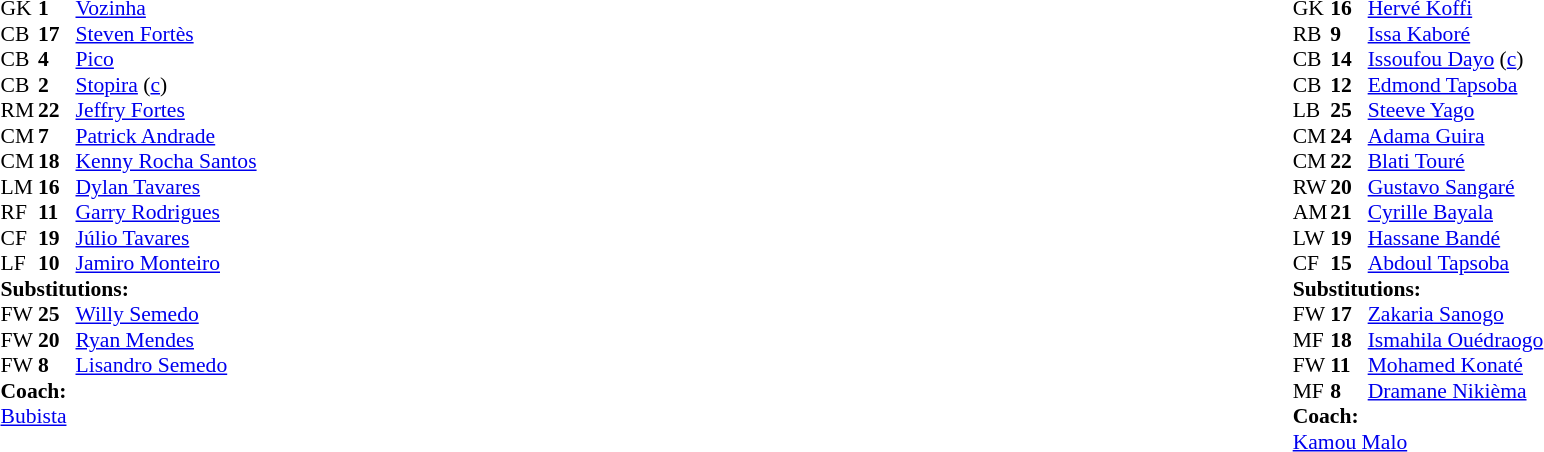<table width="100%">
<tr>
<td valign="top" width="40%"><br><table style="font-size:90%" cellspacing="0" cellpadding="0">
<tr>
<th width=25></th>
<th width=25></th>
</tr>
<tr>
<td>GK</td>
<td><strong>1</strong></td>
<td><a href='#'>Vozinha</a></td>
</tr>
<tr>
<td>CB</td>
<td><strong>17</strong></td>
<td><a href='#'>Steven Fortès</a></td>
<td></td>
</tr>
<tr>
<td>CB</td>
<td><strong>4</strong></td>
<td><a href='#'>Pico</a></td>
</tr>
<tr>
<td>CB</td>
<td><strong>2</strong></td>
<td><a href='#'>Stopira</a> (<a href='#'>c</a>)</td>
</tr>
<tr>
<td>RM</td>
<td><strong>22</strong></td>
<td><a href='#'>Jeffry Fortes</a></td>
<td></td>
<td></td>
</tr>
<tr>
<td>CM</td>
<td><strong>7</strong></td>
<td><a href='#'>Patrick Andrade</a></td>
<td></td>
<td></td>
</tr>
<tr>
<td>CM</td>
<td><strong>18</strong></td>
<td><a href='#'>Kenny Rocha Santos</a></td>
</tr>
<tr>
<td>LM</td>
<td><strong>16</strong></td>
<td><a href='#'>Dylan Tavares</a></td>
<td></td>
<td></td>
</tr>
<tr>
<td>RF</td>
<td><strong>11</strong></td>
<td><a href='#'>Garry Rodrigues</a></td>
</tr>
<tr>
<td>CF</td>
<td><strong>19</strong></td>
<td><a href='#'>Júlio Tavares</a></td>
</tr>
<tr>
<td>LF</td>
<td><strong>10</strong></td>
<td><a href='#'>Jamiro Monteiro</a></td>
</tr>
<tr>
<td colspan=3><strong>Substitutions:</strong></td>
</tr>
<tr>
<td>FW</td>
<td><strong>25</strong></td>
<td><a href='#'>Willy Semedo</a></td>
<td></td>
<td></td>
</tr>
<tr>
<td>FW</td>
<td><strong>20</strong></td>
<td><a href='#'>Ryan Mendes</a></td>
<td></td>
<td></td>
</tr>
<tr>
<td>FW</td>
<td><strong>8</strong></td>
<td><a href='#'>Lisandro Semedo</a></td>
<td></td>
<td></td>
</tr>
<tr>
<td colspan=3><strong>Coach:</strong></td>
</tr>
<tr>
<td colspan=3><a href='#'>Bubista</a></td>
</tr>
</table>
</td>
<td valign="top"></td>
<td valign="top" width="50%"><br><table style="font-size:90%; margin:auto" cellspacing="0" cellpadding="0">
<tr>
<th width=25></th>
<th width=25></th>
</tr>
<tr>
<td>GK</td>
<td><strong>16</strong></td>
<td><a href='#'>Hervé Koffi</a></td>
</tr>
<tr>
<td>RB</td>
<td><strong>9</strong></td>
<td><a href='#'>Issa Kaboré</a></td>
</tr>
<tr>
<td>CB</td>
<td><strong>14</strong></td>
<td><a href='#'>Issoufou Dayo</a> (<a href='#'>c</a>)</td>
</tr>
<tr>
<td>CB</td>
<td><strong>12</strong></td>
<td><a href='#'>Edmond Tapsoba</a></td>
</tr>
<tr>
<td>LB</td>
<td><strong>25</strong></td>
<td><a href='#'>Steeve Yago</a></td>
</tr>
<tr>
<td>CM</td>
<td><strong>24</strong></td>
<td><a href='#'>Adama Guira</a></td>
</tr>
<tr>
<td>CM</td>
<td><strong>22</strong></td>
<td><a href='#'>Blati Touré</a></td>
<td></td>
</tr>
<tr>
<td>RW</td>
<td><strong>20</strong></td>
<td><a href='#'>Gustavo Sangaré</a></td>
<td></td>
<td></td>
</tr>
<tr>
<td>AM</td>
<td><strong>21</strong></td>
<td><a href='#'>Cyrille Bayala</a></td>
<td></td>
<td></td>
</tr>
<tr>
<td>LW</td>
<td><strong>19</strong></td>
<td><a href='#'>Hassane Bandé</a></td>
<td></td>
<td></td>
</tr>
<tr>
<td>CF</td>
<td><strong>15</strong></td>
<td><a href='#'>Abdoul Tapsoba</a></td>
<td></td>
<td></td>
</tr>
<tr>
<td colspan=3><strong>Substitutions:</strong></td>
</tr>
<tr>
<td>FW</td>
<td><strong>17</strong></td>
<td><a href='#'>Zakaria Sanogo</a></td>
<td></td>
<td></td>
</tr>
<tr>
<td>MF</td>
<td><strong>18</strong></td>
<td><a href='#'>Ismahila Ouédraogo</a></td>
<td></td>
<td></td>
</tr>
<tr>
<td>FW</td>
<td><strong>11</strong></td>
<td><a href='#'>Mohamed Konaté</a></td>
<td></td>
<td></td>
</tr>
<tr>
<td>MF</td>
<td><strong>8</strong></td>
<td><a href='#'>Dramane Nikièma</a></td>
<td></td>
<td></td>
</tr>
<tr>
<td colspan=3><strong>Coach:</strong></td>
</tr>
<tr>
<td colspan=3><a href='#'>Kamou Malo</a></td>
</tr>
</table>
</td>
</tr>
</table>
